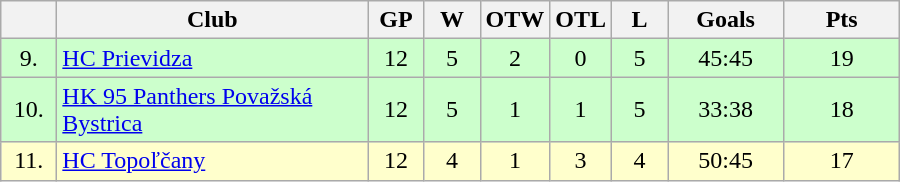<table class="wikitable">
<tr>
<th width="30"></th>
<th width="200">Club</th>
<th width="30">GP</th>
<th width="30">W</th>
<th width="30">OTW</th>
<th width="30">OTL</th>
<th width="30">L</th>
<th width="70">Goals</th>
<th width="70">Pts</th>
</tr>
<tr bgcolor="#ccffcc" align="center">
<td>9.</td>
<td align="left"><a href='#'>HC Prievidza</a></td>
<td>12</td>
<td>5</td>
<td>2</td>
<td>0</td>
<td>5</td>
<td>45:45</td>
<td>19</td>
</tr>
<tr bgcolor="#ccffcc" align="center">
<td>10.</td>
<td align="left"><a href='#'>HK 95 Panthers Považská Bystrica</a></td>
<td>12</td>
<td>5</td>
<td>1</td>
<td>1</td>
<td>5</td>
<td>33:38</td>
<td>18</td>
</tr>
<tr bgcolor="#FFFFcc" align="center">
<td>11.</td>
<td align="left"><a href='#'>HC Topoľčany</a></td>
<td>12</td>
<td>4</td>
<td>1</td>
<td>3</td>
<td>4</td>
<td>50:45</td>
<td>17</td>
</tr>
</table>
